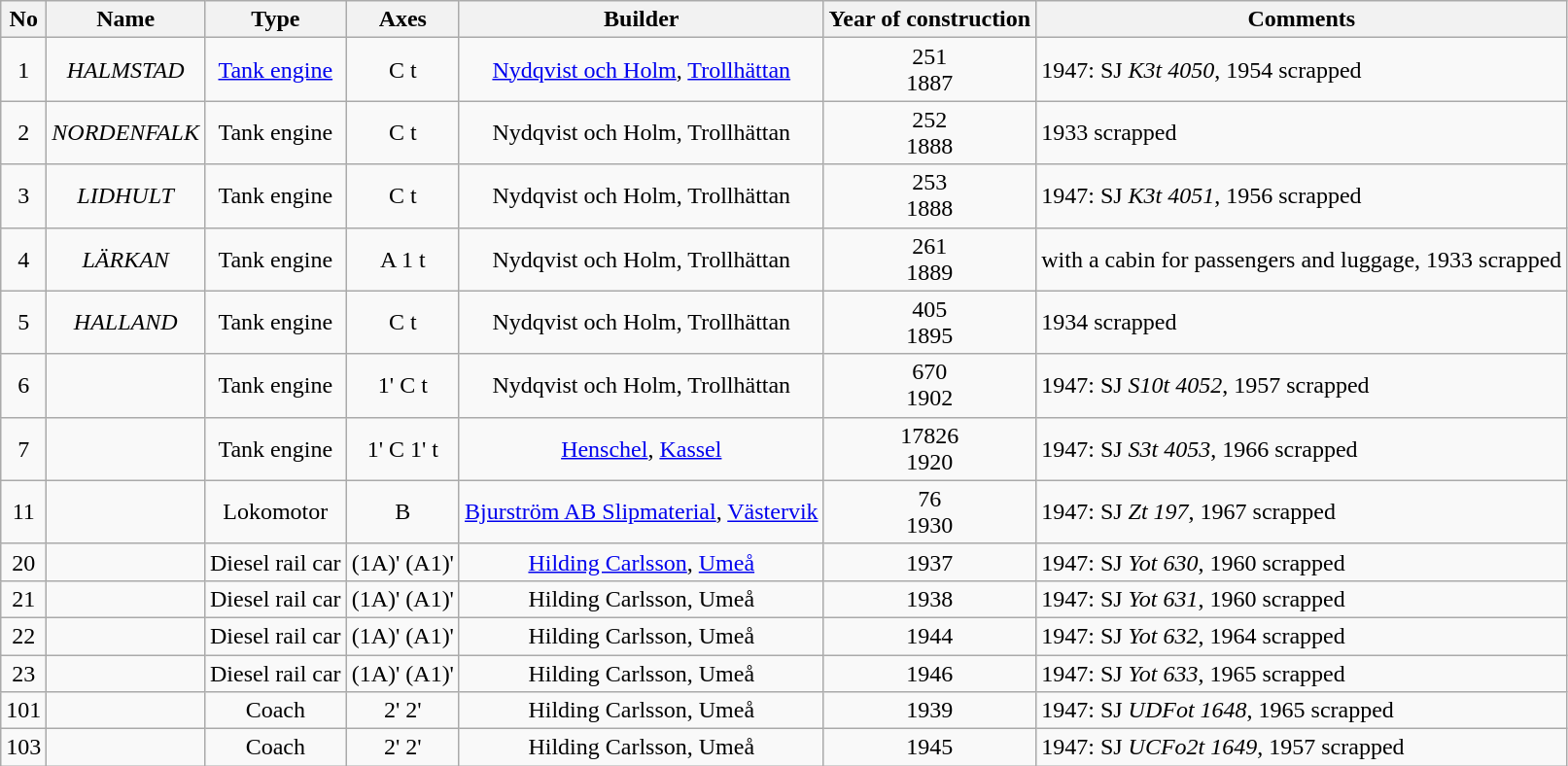<table class="wikitable" border="1">
<tr>
<th>No</th>
<th>Name</th>
<th>Type</th>
<th>Axes</th>
<th>Builder</th>
<th>Year of construction</th>
<th>Comments</th>
</tr>
<tr>
<td align=middle>1</td>
<td align=middle><em>HALMSTAD</em></td>
<td align=middle><a href='#'>Tank engine</a></td>
<td align=middle>C t</td>
<td align=middle><a href='#'>Nydqvist och Holm</a>, <a href='#'>Trollhättan</a></td>
<td align=middle>251<br>1887</td>
<td>1947: SJ <em>K3t 4050</em>, 1954 scrapped</td>
</tr>
<tr>
<td align=middle>2</td>
<td align=middle><em>NORDENFALK</em></td>
<td align=middle>Tank engine</td>
<td align=middle>C t</td>
<td align=middle>Nydqvist och Holm, Trollhättan</td>
<td align=middle>252<br>1888</td>
<td>1933 scrapped</td>
</tr>
<tr>
<td align=middle>3</td>
<td align=middle><em>LIDHULT</em></td>
<td align=middle>Tank engine</td>
<td align=middle>C t</td>
<td align=middle>Nydqvist och Holm, Trollhättan</td>
<td align=middle>253<br>1888</td>
<td>1947: SJ <em>K3t 4051</em>, 1956 scrapped</td>
</tr>
<tr>
<td align=middle>4</td>
<td align=middle><em>LÄRKAN</em></td>
<td align=middle>Tank engine</td>
<td align=middle>A 1 t</td>
<td align=middle>Nydqvist och Holm, Trollhättan</td>
<td align=middle>261<br>1889</td>
<td>with a cabin for passengers and luggage, 1933 scrapped</td>
</tr>
<tr>
<td align=middle>5</td>
<td align=middle><em>HALLAND</em></td>
<td align=middle>Tank engine</td>
<td align=middle>C t</td>
<td align=middle>Nydqvist och Holm, Trollhättan</td>
<td align=middle>405<br>1895</td>
<td>1934 scrapped</td>
</tr>
<tr>
<td align=middle>6</td>
<td align=middle></td>
<td align=middle>Tank engine</td>
<td align=middle>1' C t</td>
<td align=middle>Nydqvist och Holm, Trollhättan</td>
<td align=middle>670<br>1902</td>
<td>1947: SJ <em>S10t 4052</em>, 1957 scrapped</td>
</tr>
<tr>
<td align=middle>7</td>
<td align=middle></td>
<td align=middle>Tank engine</td>
<td align=middle>1' C 1' t</td>
<td align=middle><a href='#'>Henschel</a>, <a href='#'>Kassel</a></td>
<td align=middle>17826<br>1920</td>
<td>1947: SJ <em>S3t 4053</em>, 1966 scrapped</td>
</tr>
<tr>
<td align=middle>11</td>
<td align=middle></td>
<td align=middle>Lokomotor</td>
<td align=middle>B</td>
<td align=middle><a href='#'>Bjurström AB Slipmaterial</a>, <a href='#'>Västervik</a></td>
<td align=middle>76<br>1930</td>
<td>1947: SJ <em>Zt 197</em>, 1967 scrapped</td>
</tr>
<tr>
<td align=middle>20</td>
<td align=middle></td>
<td align=middle>Diesel rail car</td>
<td align=middle>(1A)' (A1)'</td>
<td align=middle><a href='#'>Hilding Carlsson</a>, <a href='#'>Umeå</a></td>
<td align=middle>1937</td>
<td>1947: SJ <em>Yot 630</em>, 1960 scrapped</td>
</tr>
<tr>
<td align=middle>21</td>
<td align=middle></td>
<td align=middle>Diesel rail car</td>
<td align=middle>(1A)' (A1)'</td>
<td align=middle>Hilding Carlsson, Umeå</td>
<td align=middle>1938</td>
<td>1947: SJ <em>Yot 631</em>, 1960 scrapped</td>
</tr>
<tr>
<td align=middle>22</td>
<td align=middle></td>
<td align=middle>Diesel rail car</td>
<td align=middle>(1A)' (A1)'</td>
<td align=middle>Hilding Carlsson, Umeå</td>
<td align=middle>1944</td>
<td>1947: SJ <em>Yot 632</em>, 1964 scrapped</td>
</tr>
<tr>
<td align=middle>23</td>
<td align=middle></td>
<td align=middle>Diesel rail car</td>
<td align=middle>(1A)' (A1)'</td>
<td align=middle>Hilding Carlsson, Umeå</td>
<td align=middle>1946</td>
<td>1947: SJ <em>Yot 633</em>, 1965 scrapped</td>
</tr>
<tr>
<td align=middle>101</td>
<td align=middle></td>
<td align=middle>Coach</td>
<td align=middle>2' 2'</td>
<td align=middle>Hilding Carlsson, Umeå</td>
<td align=middle>1939</td>
<td>1947: SJ <em>UDFot 1648</em>, 1965 scrapped</td>
</tr>
<tr>
<td align=middle>103</td>
<td align=middle></td>
<td align=middle>Coach</td>
<td align=middle>2' 2'</td>
<td align=middle>Hilding Carlsson, Umeå</td>
<td align=middle>1945</td>
<td>1947: SJ <em>UCFo2t 1649</em>, 1957 scrapped</td>
</tr>
</table>
